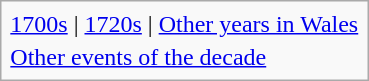<table class="infobox" id="toc">
<tr>
<td align="left"><a href='#'>1700s</a> | <a href='#'>1720s</a> | <a href='#'>Other years in Wales</a></td>
</tr>
<tr>
<td><a href='#'>Other events of the decade</a></td>
</tr>
</table>
